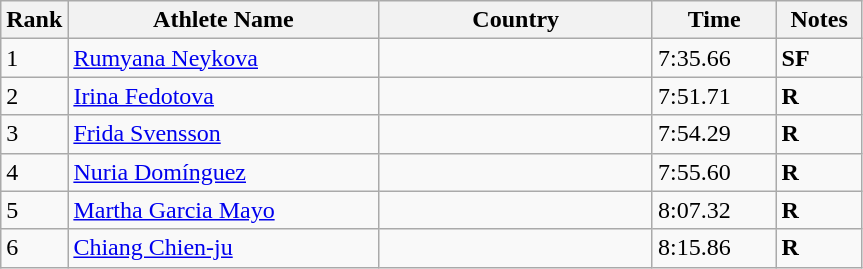<table class="wikitable sortable">
<tr>
<th width=25>Rank</th>
<th width=200>Athlete Name</th>
<th width=175>Country</th>
<th width=75>Time</th>
<th width=50>Notes</th>
</tr>
<tr>
<td>1</td>
<td><a href='#'>Rumyana Neykova</a></td>
<td></td>
<td>7:35.66</td>
<td><strong>SF</strong></td>
</tr>
<tr>
<td>2</td>
<td><a href='#'>Irina Fedotova</a></td>
<td></td>
<td>7:51.71</td>
<td><strong>R</strong></td>
</tr>
<tr>
<td>3</td>
<td><a href='#'>Frida Svensson</a></td>
<td></td>
<td>7:54.29</td>
<td><strong>R</strong></td>
</tr>
<tr>
<td>4</td>
<td><a href='#'>Nuria Domínguez</a></td>
<td></td>
<td>7:55.60</td>
<td><strong>R</strong></td>
</tr>
<tr>
<td>5</td>
<td><a href='#'>Martha Garcia Mayo</a></td>
<td></td>
<td>8:07.32</td>
<td><strong>R</strong></td>
</tr>
<tr>
<td>6</td>
<td><a href='#'>Chiang Chien-ju</a></td>
<td></td>
<td>8:15.86</td>
<td><strong>R</strong></td>
</tr>
</table>
